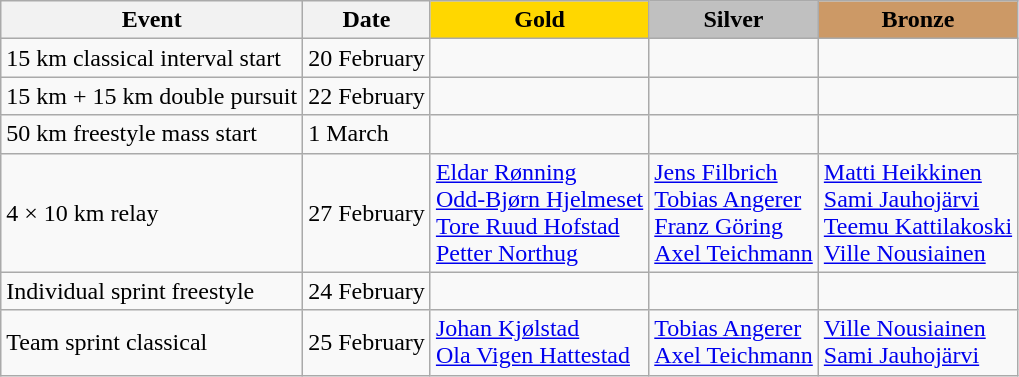<table class="wikitable">
<tr>
<th>Event</th>
<th>Date</th>
<td align=center style="background:gold;"><strong>Gold</strong></td>
<td align=center style="background:silver;"><strong>Silver</strong></td>
<td align=center style="background:#c96;"><strong>Bronze</strong></td>
</tr>
<tr>
<td>15 km classical interval start<br></td>
<td>20 February</td>
<td></td>
<td></td>
<td></td>
</tr>
<tr>
<td>15 km + 15 km double pursuit<br></td>
<td>22 February</td>
<td></td>
<td></td>
<td></td>
</tr>
<tr>
<td>50 km freestyle mass start<br></td>
<td>1 March</td>
<td></td>
<td></td>
<td></td>
</tr>
<tr>
<td>4 × 10 km relay<br></td>
<td>27 February</td>
<td><a href='#'>Eldar Rønning</a><br><a href='#'>Odd-Bjørn Hjelmeset</a><br><a href='#'>Tore Ruud Hofstad</a><br><a href='#'>Petter Northug</a><br></td>
<td><a href='#'>Jens Filbrich</a><br><a href='#'>Tobias Angerer</a><br><a href='#'>Franz Göring</a><br><a href='#'>Axel Teichmann</a><br></td>
<td><a href='#'>Matti Heikkinen</a><br><a href='#'>Sami Jauhojärvi</a><br><a href='#'>Teemu Kattilakoski</a><br><a href='#'>Ville Nousiainen</a><br></td>
</tr>
<tr>
<td>Individual sprint freestyle<br></td>
<td>24 February</td>
<td></td>
<td></td>
<td></td>
</tr>
<tr>
<td>Team sprint classical<br></td>
<td>25 February</td>
<td><a href='#'>Johan Kjølstad</a><br><a href='#'>Ola Vigen Hattestad</a><br></td>
<td><a href='#'>Tobias Angerer</a><br><a href='#'>Axel Teichmann</a><br></td>
<td><a href='#'>Ville Nousiainen</a><br><a href='#'>Sami Jauhojärvi</a><br></td>
</tr>
</table>
